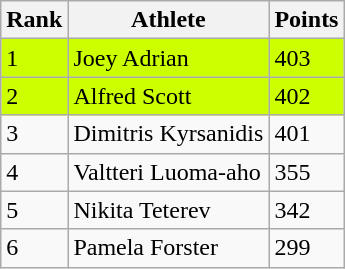<table class="wikitable">
<tr>
<th>Rank</th>
<th>Athlete</th>
<th>Points</th>
</tr>
<tr>
<td style="background:#CCFF00">1</td>
<td style="background:#CCFF00"> Joey Adrian</td>
<td style="background:#CCFF00">403</td>
</tr>
<tr>
<td style="background:#CCFF00">2</td>
<td style="background:#CCFF00"> Alfred Scott</td>
<td style="background:#CCFF00">402</td>
</tr>
<tr>
<td>3</td>
<td> Dimitris Kyrsanidis</td>
<td>401</td>
</tr>
<tr>
<td>4</td>
<td> Valtteri Luoma-aho</td>
<td>355</td>
</tr>
<tr>
<td>5</td>
<td> Nikita Teterev</td>
<td>342</td>
</tr>
<tr>
<td>6</td>
<td> Pamela Forster</td>
<td>299</td>
</tr>
</table>
